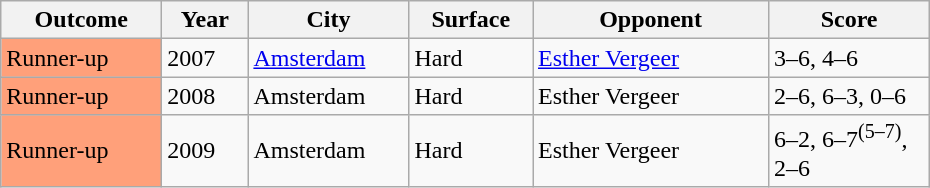<table class="sortable wikitable">
<tr>
<th style="width:100px;">Outcome</th>
<th width="50">Year</th>
<th style="width:100px;">City</th>
<th width="75">Surface</th>
<th style="width:150px;">Opponent</th>
<th style="width:100px;">Score</th>
</tr>
<tr>
<td bgcolor=FFA07A>Runner-up</td>
<td>2007</td>
<td><a href='#'>Amsterdam</a></td>
<td>Hard</td>
<td><a href='#'>Esther Vergeer</a></td>
<td>3–6, 4–6</td>
</tr>
<tr>
<td bgcolor=FFA07A>Runner-up</td>
<td>2008</td>
<td>Amsterdam</td>
<td>Hard</td>
<td>Esther Vergeer</td>
<td>2–6, 6–3, 0–6</td>
</tr>
<tr>
<td bgcolor=FFA07A>Runner-up</td>
<td>2009</td>
<td>Amsterdam</td>
<td>Hard</td>
<td>Esther Vergeer</td>
<td>6–2, 6–7<sup>(5–7)</sup>, 2–6</td>
</tr>
</table>
